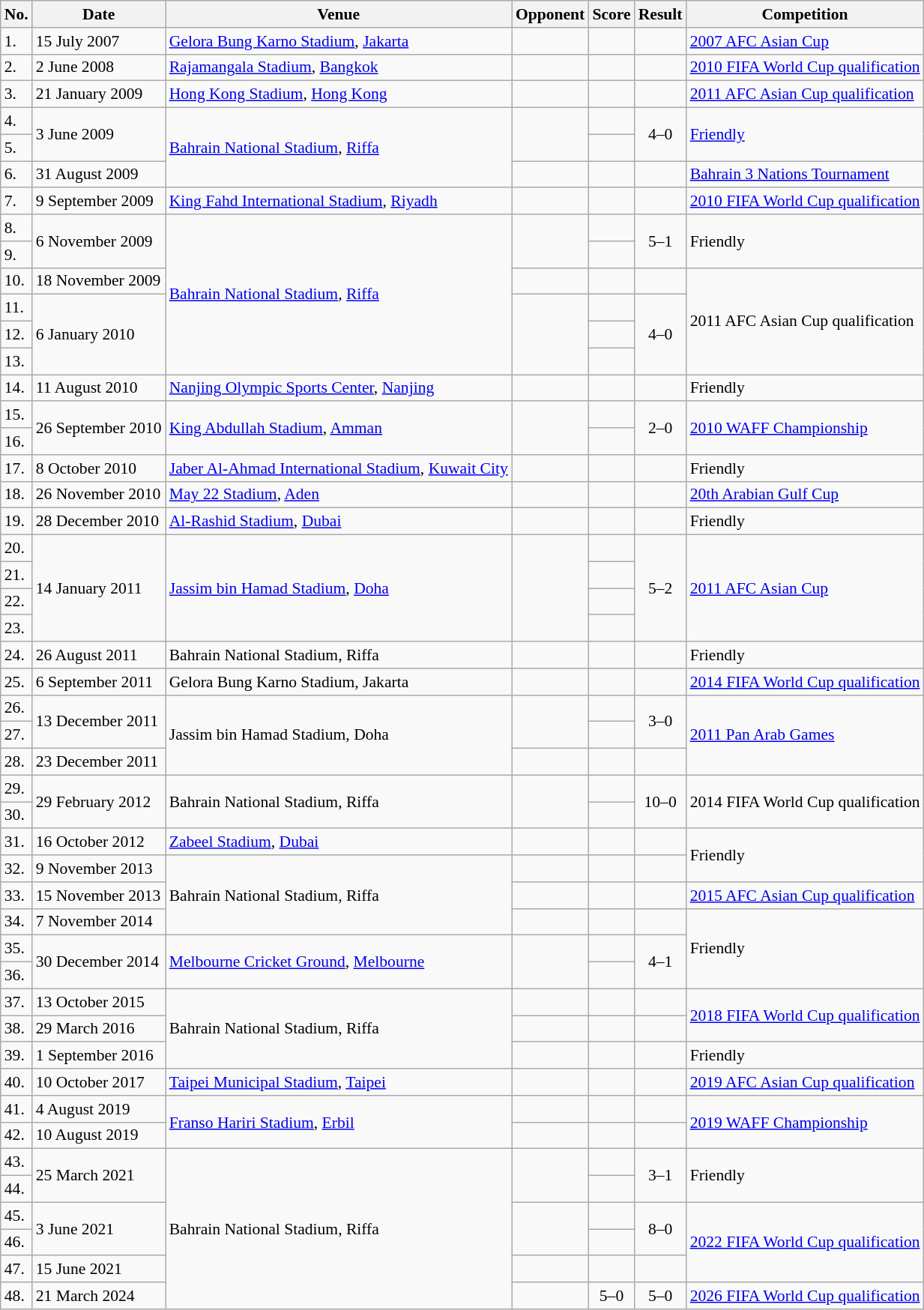<table class="wikitable " style="font-size:90%">
<tr>
<th>No.</th>
<th>Date</th>
<th>Venue</th>
<th>Opponent</th>
<th>Score</th>
<th>Result</th>
<th>Competition</th>
</tr>
<tr>
<td>1.</td>
<td>15 July 2007</td>
<td><a href='#'>Gelora Bung Karno Stadium</a>, <a href='#'>Jakarta</a></td>
<td></td>
<td></td>
<td></td>
<td><a href='#'>2007 AFC Asian Cup</a></td>
</tr>
<tr>
<td>2.</td>
<td>2 June 2008</td>
<td><a href='#'>Rajamangala Stadium</a>, <a href='#'>Bangkok</a></td>
<td></td>
<td></td>
<td></td>
<td><a href='#'>2010 FIFA World Cup qualification</a></td>
</tr>
<tr>
<td>3.</td>
<td>21 January 2009</td>
<td><a href='#'>Hong Kong Stadium</a>, <a href='#'>Hong Kong</a></td>
<td></td>
<td></td>
<td></td>
<td><a href='#'>2011 AFC Asian Cup qualification</a></td>
</tr>
<tr>
<td>4.</td>
<td rowspan=2>3 June 2009</td>
<td rowspan=3><a href='#'>Bahrain National Stadium</a>, <a href='#'>Riffa</a></td>
<td rowspan=2></td>
<td></td>
<td rowspan=2 style="text-align:center;">4–0</td>
<td rowspan=2><a href='#'>Friendly</a></td>
</tr>
<tr>
<td>5.</td>
<td></td>
</tr>
<tr>
<td>6.</td>
<td>31 August 2009</td>
<td></td>
<td></td>
<td></td>
<td><a href='#'>Bahrain 3 Nations Tournament</a></td>
</tr>
<tr>
<td>7.</td>
<td>9 September 2009</td>
<td><a href='#'>King Fahd International Stadium</a>, <a href='#'>Riyadh</a></td>
<td></td>
<td></td>
<td></td>
<td><a href='#'>2010 FIFA World Cup qualification</a></td>
</tr>
<tr>
<td>8.</td>
<td rowspan=2>6 November 2009</td>
<td rowspan=6><a href='#'>Bahrain National Stadium</a>, <a href='#'>Riffa</a></td>
<td rowspan=2></td>
<td></td>
<td rowspan=2 style="text-align:center;">5–1</td>
<td rowspan=2>Friendly</td>
</tr>
<tr>
<td>9.</td>
<td></td>
</tr>
<tr>
<td>10.</td>
<td>18 November 2009</td>
<td></td>
<td></td>
<td></td>
<td rowspan=4>2011 AFC Asian Cup qualification</td>
</tr>
<tr>
<td>11.</td>
<td rowspan=3>6 January 2010</td>
<td rowspan=3></td>
<td></td>
<td rowspan=3 style="text-align:center;">4–0</td>
</tr>
<tr>
<td>12.</td>
<td></td>
</tr>
<tr>
<td>13.</td>
<td></td>
</tr>
<tr>
<td>14.</td>
<td>11 August 2010</td>
<td><a href='#'>Nanjing Olympic Sports Center</a>, <a href='#'>Nanjing</a></td>
<td></td>
<td></td>
<td></td>
<td>Friendly</td>
</tr>
<tr>
<td>15.</td>
<td rowspan=2>26 September 2010</td>
<td rowspan=2><a href='#'>King Abdullah Stadium</a>, <a href='#'>Amman</a></td>
<td rowspan=2></td>
<td></td>
<td rowspan=2 style="text-align:center;">2–0</td>
<td rowspan=2><a href='#'>2010 WAFF Championship</a></td>
</tr>
<tr>
<td>16.</td>
<td></td>
</tr>
<tr>
<td>17.</td>
<td>8 October 2010</td>
<td><a href='#'>Jaber Al-Ahmad International Stadium</a>, <a href='#'>Kuwait City</a></td>
<td></td>
<td></td>
<td></td>
<td>Friendly</td>
</tr>
<tr>
<td>18.</td>
<td>26 November 2010</td>
<td><a href='#'>May 22 Stadium</a>, <a href='#'>Aden</a></td>
<td></td>
<td></td>
<td></td>
<td><a href='#'>20th Arabian Gulf Cup</a></td>
</tr>
<tr>
<td>19.</td>
<td>28 December 2010</td>
<td><a href='#'>Al-Rashid Stadium</a>, <a href='#'>Dubai</a></td>
<td></td>
<td></td>
<td></td>
<td>Friendly</td>
</tr>
<tr>
<td>20.</td>
<td rowspan=4>14 January 2011</td>
<td rowspan=4><a href='#'>Jassim bin Hamad Stadium</a>, <a href='#'>Doha</a></td>
<td rowspan=4></td>
<td></td>
<td rowspan=4 style="text-align:center;">5–2</td>
<td rowspan=4><a href='#'>2011 AFC Asian Cup</a></td>
</tr>
<tr>
<td>21.</td>
<td></td>
</tr>
<tr>
<td>22.</td>
<td></td>
</tr>
<tr>
<td>23.</td>
<td></td>
</tr>
<tr>
<td>24.</td>
<td>26 August 2011</td>
<td>Bahrain National Stadium, Riffa</td>
<td></td>
<td></td>
<td></td>
<td>Friendly</td>
</tr>
<tr>
<td>25.</td>
<td>6 September 2011</td>
<td>Gelora Bung Karno Stadium, Jakarta</td>
<td></td>
<td></td>
<td></td>
<td><a href='#'>2014 FIFA World Cup qualification</a></td>
</tr>
<tr>
<td>26.</td>
<td rowspan=2>13 December 2011</td>
<td rowspan=3>Jassim bin Hamad Stadium, Doha</td>
<td rowspan=2></td>
<td></td>
<td rowspan=2 style="text-align:center;">3–0</td>
<td rowspan=3><a href='#'>2011 Pan Arab Games</a></td>
</tr>
<tr>
<td>27.</td>
<td></td>
</tr>
<tr>
<td>28.</td>
<td>23 December 2011</td>
<td></td>
<td></td>
<td></td>
</tr>
<tr>
<td>29.</td>
<td rowspan=2>29 February 2012</td>
<td rowspan=2>Bahrain National Stadium, Riffa</td>
<td rowspan=2></td>
<td></td>
<td rowspan=2 style="text-align:center;">10–0</td>
<td rowspan=2>2014 FIFA World Cup qualification</td>
</tr>
<tr>
<td>30.</td>
<td></td>
</tr>
<tr>
<td>31.</td>
<td>16 October 2012</td>
<td><a href='#'>Zabeel Stadium</a>, <a href='#'>Dubai</a></td>
<td></td>
<td></td>
<td></td>
<td rowspan=2>Friendly</td>
</tr>
<tr>
<td>32.</td>
<td>9 November 2013</td>
<td rowspan=3>Bahrain National Stadium, Riffa</td>
<td></td>
<td></td>
<td></td>
</tr>
<tr>
<td>33.</td>
<td>15 November 2013</td>
<td></td>
<td></td>
<td></td>
<td><a href='#'>2015 AFC Asian Cup qualification</a></td>
</tr>
<tr>
<td>34.</td>
<td>7 November 2014</td>
<td></td>
<td></td>
<td></td>
<td rowspan=3>Friendly</td>
</tr>
<tr>
<td>35.</td>
<td rowspan=2>30 December 2014</td>
<td rowspan=2><a href='#'>Melbourne Cricket Ground</a>, <a href='#'>Melbourne</a></td>
<td rowspan=2></td>
<td></td>
<td rowspan=2 style="text-align:center;">4–1</td>
</tr>
<tr>
<td>36.</td>
<td></td>
</tr>
<tr>
<td>37.</td>
<td>13 October 2015</td>
<td rowspan=3>Bahrain National Stadium, Riffa</td>
<td></td>
<td></td>
<td></td>
<td rowspan=2><a href='#'>2018 FIFA World Cup qualification</a></td>
</tr>
<tr>
<td>38.</td>
<td>29 March 2016</td>
<td></td>
<td></td>
<td></td>
</tr>
<tr>
<td>39.</td>
<td>1 September 2016</td>
<td></td>
<td></td>
<td></td>
<td>Friendly</td>
</tr>
<tr>
<td>40.</td>
<td>10 October 2017</td>
<td><a href='#'>Taipei Municipal Stadium</a>, <a href='#'>Taipei</a></td>
<td></td>
<td></td>
<td></td>
<td><a href='#'>2019 AFC Asian Cup qualification</a></td>
</tr>
<tr>
<td>41.</td>
<td>4 August 2019</td>
<td rowspan=2><a href='#'>Franso Hariri Stadium</a>, <a href='#'>Erbil</a></td>
<td></td>
<td></td>
<td></td>
<td rowspan=2><a href='#'>2019 WAFF Championship</a></td>
</tr>
<tr>
<td>42.</td>
<td>10 August 2019</td>
<td></td>
<td></td>
<td></td>
</tr>
<tr>
<td>43.</td>
<td rowspan=2>25 March 2021</td>
<td rowspan=6>Bahrain National Stadium, Riffa</td>
<td rowspan=2></td>
<td></td>
<td rowspan=2 style="text-align:center;">3–1</td>
<td rowspan=2>Friendly</td>
</tr>
<tr>
<td>44.</td>
<td></td>
</tr>
<tr>
<td>45.</td>
<td rowspan=2>3 June 2021</td>
<td rowspan=2></td>
<td></td>
<td rowspan=2 style="text-align:center;">8–0</td>
<td rowspan=3><a href='#'>2022 FIFA World Cup qualification</a></td>
</tr>
<tr>
<td>46.</td>
<td></td>
</tr>
<tr>
<td>47.</td>
<td>15 June 2021</td>
<td></td>
<td></td>
<td></td>
</tr>
<tr>
<td>48.</td>
<td>21 March 2024</td>
<td></td>
<td align=center>5–0</td>
<td align=center>5–0</td>
<td><a href='#'>2026 FIFA World Cup qualification</a></td>
</tr>
</table>
